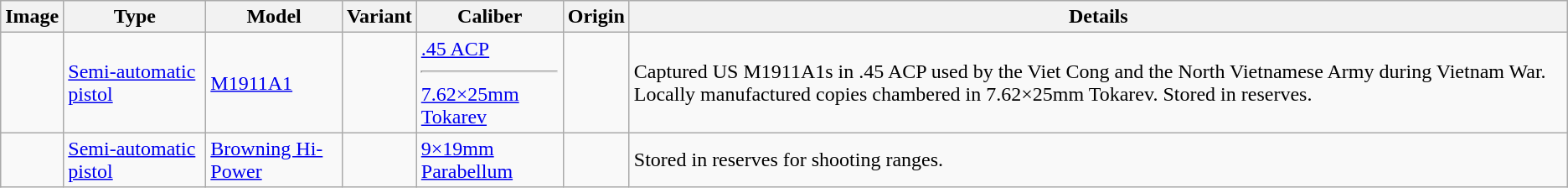<table class="wikitable">
<tr>
<th>Image</th>
<th>Type</th>
<th>Model</th>
<th>Variant</th>
<th>Caliber</th>
<th>Origin</th>
<th>Details</th>
</tr>
<tr>
<td></td>
<td><a href='#'>Semi-automatic pistol</a></td>
<td><a href='#'>M1911A1</a></td>
<td></td>
<td><a href='#'>.45 ACP</a><hr><a href='#'>7.62×25mm Tokarev</a></td>
<td><br></td>
<td>Captured US M1911A1s in .45 ACP used by the Viet Cong and the North Vietnamese Army during Vietnam War. Locally manufactured copies chambered in 7.62×25mm Tokarev. Stored in reserves.</td>
</tr>
<tr>
<td></td>
<td><a href='#'>Semi-automatic pistol</a></td>
<td><a href='#'>Browning Hi-Power</a></td>
<td></td>
<td><a href='#'>9×19mm Parabellum</a></td>
<td></td>
<td>Stored in reserves for shooting ranges.</td>
</tr>
</table>
